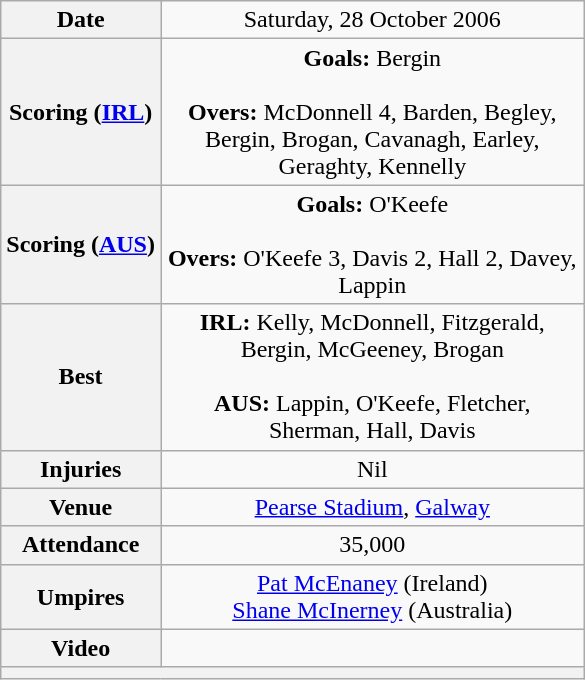<table class="wikitable">
<tr>
<th>Date</th>
<td width="275" align="center">Saturday, 28 October 2006</td>
</tr>
<tr>
<th>Scoring (<a href='#'>IRL</a>)</th>
<td width="275" align="center"><strong>Goals:</strong> Bergin <br><br><strong>Overs:</strong> McDonnell 4, Barden, Begley, Bergin, Brogan, Cavanagh, Earley, Geraghty, Kennelly</td>
</tr>
<tr>
<th>Scoring (<a href='#'>AUS</a>)</th>
<td width="275" align="center"><strong>Goals:</strong> O'Keefe <br><br><strong>Overs:</strong> O'Keefe 3, Davis 2, Hall 2, Davey, Lappin</td>
</tr>
<tr>
<th>Best</th>
<td width="275" align="center"><strong>IRL:</strong> Kelly, McDonnell, Fitzgerald, Bergin, McGeeney, Brogan <br><br><strong>AUS:</strong> Lappin, O'Keefe, Fletcher, Sherman, Hall, Davis</td>
</tr>
<tr>
<th>Injuries</th>
<td width="275" align="center">Nil</td>
</tr>
<tr>
<th>Venue</th>
<td width="275" align="center"><a href='#'>Pearse Stadium</a>, <a href='#'>Galway</a></td>
</tr>
<tr>
<th>Attendance</th>
<td width="275" align="center">35,000</td>
</tr>
<tr>
<th>Umpires</th>
<td width="275" align="center"><a href='#'>Pat McEnaney</a> (Ireland)<br><a href='#'>Shane McInerney</a> (Australia)</td>
</tr>
<tr>
<th>Video</th>
<td width="275" align="center"><em></em></td>
</tr>
<tr>
<th colspan="2"></th>
</tr>
</table>
